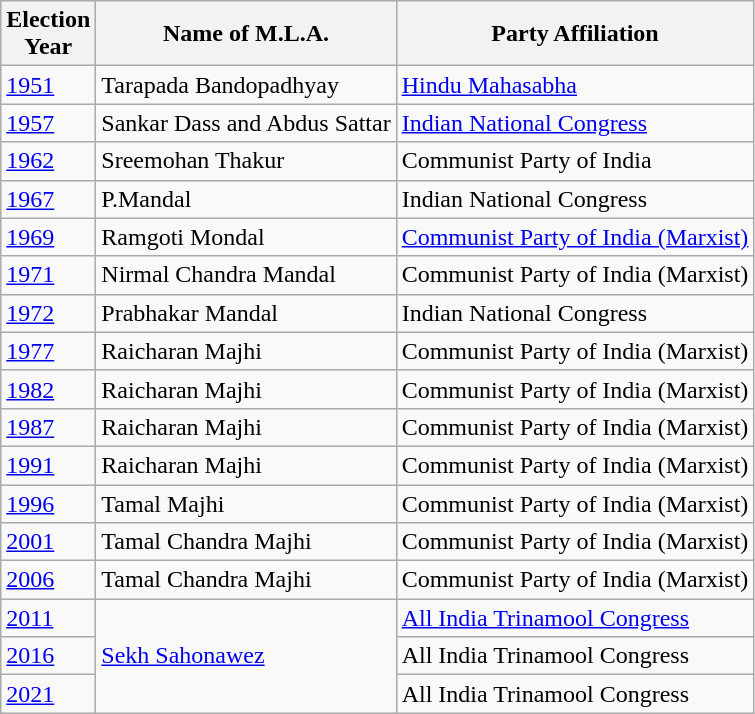<table class="wikitable sortable"ìÍĦĤĠčw>
<tr>
<th>Election<br> Year</th>
<th>Name of M.L.A.</th>
<th>Party Affiliation</th>
</tr>
<tr>
<td><a href='#'>1951</a></td>
<td>Tarapada Bandopadhyay</td>
<td><a href='#'>Hindu Mahasabha</a></td>
</tr>
<tr>
<td><a href='#'>1957</a></td>
<td>Sankar Dass and Abdus Sattar</td>
<td><a href='#'>Indian National Congress</a></td>
</tr>
<tr>
<td><a href='#'>1962</a></td>
<td>Sreemohan Thakur</td>
<td>Communist Party of India</td>
</tr>
<tr>
<td><a href='#'>1967</a></td>
<td>P.Mandal</td>
<td>Indian National Congress</td>
</tr>
<tr>
<td><a href='#'>1969</a></td>
<td>Ramgoti Mondal</td>
<td><a href='#'>Communist Party of India (Marxist)</a></td>
</tr>
<tr>
<td><a href='#'>1971</a></td>
<td>Nirmal Chandra Mandal</td>
<td>Communist Party of India (Marxist)</td>
</tr>
<tr>
<td><a href='#'>1972</a></td>
<td>Prabhakar Mandal</td>
<td>Indian National Congress</td>
</tr>
<tr>
<td><a href='#'>1977</a></td>
<td>Raicharan Majhi</td>
<td>Communist Party of India (Marxist)</td>
</tr>
<tr>
<td><a href='#'>1982</a></td>
<td>Raicharan Majhi</td>
<td>Communist Party of India (Marxist)</td>
</tr>
<tr>
<td><a href='#'>1987</a></td>
<td>Raicharan Majhi</td>
<td>Communist Party of India (Marxist)</td>
</tr>
<tr>
<td><a href='#'>1991</a></td>
<td>Raicharan Majhi</td>
<td>Communist Party of India (Marxist)</td>
</tr>
<tr>
<td><a href='#'>1996</a></td>
<td>Tamal Majhi</td>
<td>Communist Party of India (Marxist)</td>
</tr>
<tr>
<td><a href='#'>2001</a></td>
<td>Tamal Chandra Majhi</td>
<td>Communist Party of India (Marxist)</td>
</tr>
<tr>
<td><a href='#'>2006</a></td>
<td>Tamal Chandra Majhi</td>
<td>Communist Party of India (Marxist)</td>
</tr>
<tr>
<td><a href='#'>2011</a></td>
<td rowspan=3><a href='#'>Sekh Sahonawez</a></td>
<td><a href='#'>All India Trinamool Congress</a></td>
</tr>
<tr>
<td><a href='#'>2016</a></td>
<td>All India Trinamool Congress</td>
</tr>
<tr>
<td><a href='#'>2021</a></td>
<td>All India Trinamool Congress</td>
</tr>
</table>
